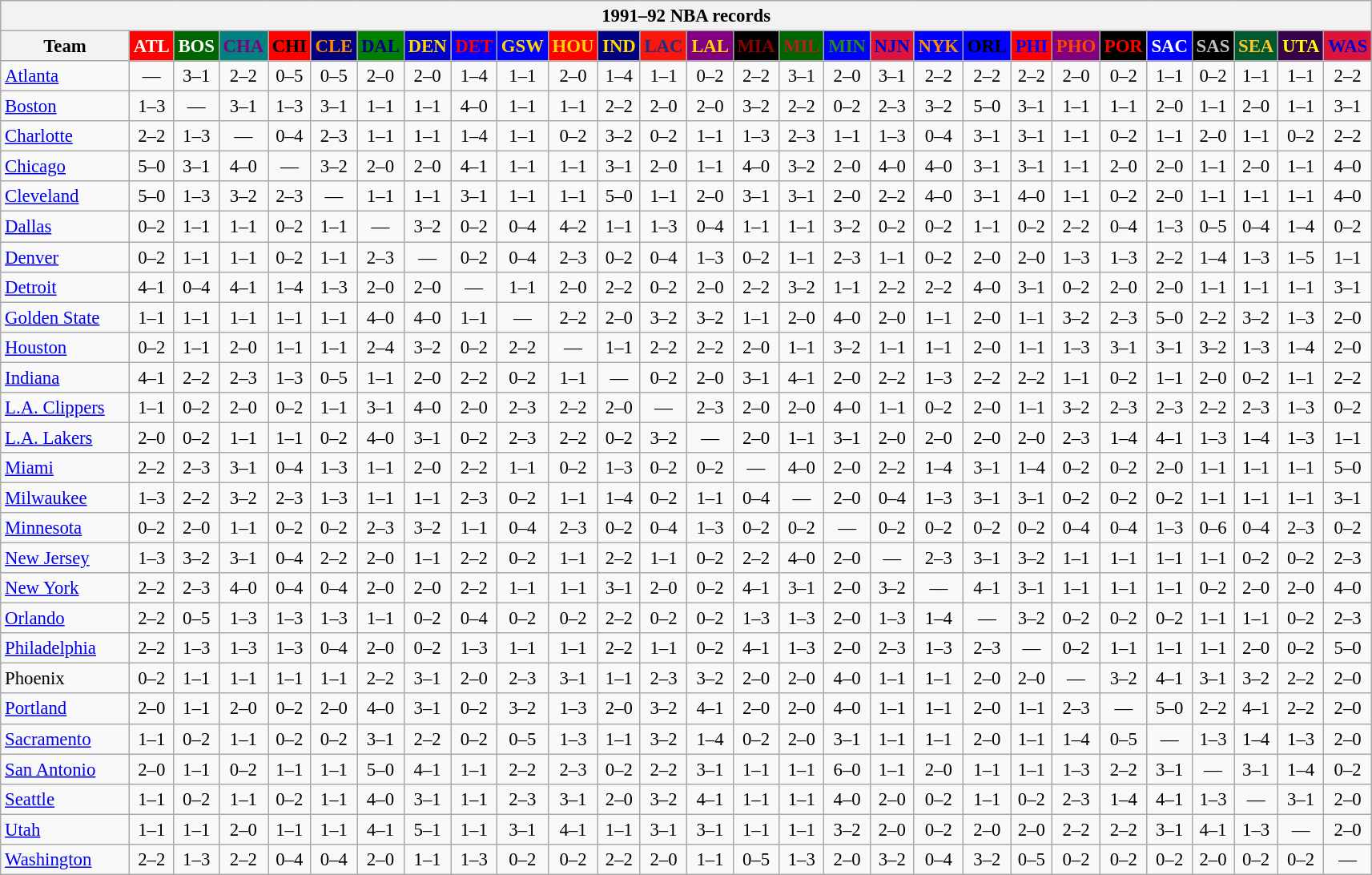<table class="wikitable" style="font-size:95%; text-align:center;">
<tr>
<th colspan=28>1991–92 NBA records</th>
</tr>
<tr>
<th width=100>Team</th>
<th style="background:#FF0000;color:#FFFFFF;width=35">ATL</th>
<th style="background:#006400;color:#FFFFFF;width=35">BOS</th>
<th style="background:#008080;color:#800080;width=35">CHA</th>
<th style="background:#FF0000;color:#000000;width=35">CHI</th>
<th style="background:#000080;color:#FF8C00;width=35">CLE</th>
<th style="background:#008000;color:#00008B;width=35">DAL</th>
<th style="background:#0000CD;color:#FFD700;width=35">DEN</th>
<th style="background:#0000FF;color:#FF0000;width=35">DET</th>
<th style="background:#0000FF;color:#FFD700;width=35">GSW</th>
<th style="background:#FF0000;color:#FFD700;width=35">HOU</th>
<th style="background:#000080;color:#FFD700;width=35">IND</th>
<th style="background:#F9160D;color:#1A2E8B;width=35">LAC</th>
<th style="background:#800080;color:#FFD700;width=35">LAL</th>
<th style="background:#000000;color:#8B0000;width=35">MIA</th>
<th style="background:#006400;color:#B22222;width=35">MIL</th>
<th style="background:#0000FF;color:#228B22;width=35">MIN</th>
<th style="background:#DC143C;color:#0000CD;width=35">NJN</th>
<th style="background:#0000FF;color:#FF8C00;width=35">NYK</th>
<th style="background:#0000FF;color:#000000;width=35">ORL</th>
<th style="background:#FF0000;color:#0000FF;width=35">PHI</th>
<th style="background:#800080;color:#FF4500;width=35">PHO</th>
<th style="background:#000000;color:#FF0000;width=35">POR</th>
<th style="background:#0000FF;color:#FFFFFF;width=35">SAC</th>
<th style="background:#000000;color:#C0C0C0;width=35">SAS</th>
<th style="background:#005831;color:#FFC322;width=35">SEA</th>
<th style="background:#36004A;color:#FFFF00;width=35">UTA</th>
<th style="background:#DC143C;color:#0000CD;width=35">WAS</th>
</tr>
<tr>
<td style="text-align:left;"><a href='#'>Atlanta</a></td>
<td>—</td>
<td>3–1</td>
<td>2–2</td>
<td>0–5</td>
<td>0–5</td>
<td>2–0</td>
<td>2–0</td>
<td>1–4</td>
<td>1–1</td>
<td>2–0</td>
<td>1–4</td>
<td>1–1</td>
<td>0–2</td>
<td>2–2</td>
<td>3–1</td>
<td>2–0</td>
<td>3–1</td>
<td>2–2</td>
<td>2–2</td>
<td>2–2</td>
<td>2–0</td>
<td>0–2</td>
<td>1–1</td>
<td>0–2</td>
<td>1–1</td>
<td>1–1</td>
<td>2–2</td>
</tr>
<tr>
<td style="text-align:left;"><a href='#'>Boston</a></td>
<td>1–3</td>
<td>—</td>
<td>3–1</td>
<td>1–3</td>
<td>3–1</td>
<td>1–1</td>
<td>1–1</td>
<td>4–0</td>
<td>1–1</td>
<td>1–1</td>
<td>2–2</td>
<td>2–0</td>
<td>2–0</td>
<td>3–2</td>
<td>2–2</td>
<td>0–2</td>
<td>2–3</td>
<td>3–2</td>
<td>5–0</td>
<td>3–1</td>
<td>1–1</td>
<td>1–1</td>
<td>2–0</td>
<td>1–1</td>
<td>2–0</td>
<td>1–1</td>
<td>3–1</td>
</tr>
<tr>
<td style="text-align:left;"><a href='#'>Charlotte</a></td>
<td>2–2</td>
<td>1–3</td>
<td>—</td>
<td>0–4</td>
<td>2–3</td>
<td>1–1</td>
<td>1–1</td>
<td>1–4</td>
<td>1–1</td>
<td>0–2</td>
<td>3–2</td>
<td>0–2</td>
<td>1–1</td>
<td>1–3</td>
<td>2–3</td>
<td>1–1</td>
<td>1–3</td>
<td>0–4</td>
<td>3–1</td>
<td>3–1</td>
<td>1–1</td>
<td>0–2</td>
<td>1–1</td>
<td>2–0</td>
<td>1–1</td>
<td>0–2</td>
<td>2–2</td>
</tr>
<tr>
<td style="text-align:left;"><a href='#'>Chicago</a></td>
<td>5–0</td>
<td>3–1</td>
<td>4–0</td>
<td>—</td>
<td>3–2</td>
<td>2–0</td>
<td>2–0</td>
<td>4–1</td>
<td>1–1</td>
<td>1–1</td>
<td>3–1</td>
<td>2–0</td>
<td>1–1</td>
<td>4–0</td>
<td>3–2</td>
<td>2–0</td>
<td>4–0</td>
<td>4–0</td>
<td>3–1</td>
<td>3–1</td>
<td>1–1</td>
<td>2–0</td>
<td>2–0</td>
<td>1–1</td>
<td>2–0</td>
<td>1–1</td>
<td>4–0</td>
</tr>
<tr>
<td style="text-align:left;"><a href='#'>Cleveland</a></td>
<td>5–0</td>
<td>1–3</td>
<td>3–2</td>
<td>2–3</td>
<td>—</td>
<td>1–1</td>
<td>1–1</td>
<td>3–1</td>
<td>1–1</td>
<td>1–1</td>
<td>5–0</td>
<td>1–1</td>
<td>2–0</td>
<td>3–1</td>
<td>3–1</td>
<td>2–0</td>
<td>2–2</td>
<td>4–0</td>
<td>3–1</td>
<td>4–0</td>
<td>1–1</td>
<td>0–2</td>
<td>2–0</td>
<td>1–1</td>
<td>1–1</td>
<td>1–1</td>
<td>4–0</td>
</tr>
<tr>
<td style="text-align:left;"><a href='#'>Dallas</a></td>
<td>0–2</td>
<td>1–1</td>
<td>1–1</td>
<td>0–2</td>
<td>1–1</td>
<td>—</td>
<td>3–2</td>
<td>0–2</td>
<td>0–4</td>
<td>4–2</td>
<td>1–1</td>
<td>1–3</td>
<td>0–4</td>
<td>1–1</td>
<td>1–1</td>
<td>3–2</td>
<td>0–2</td>
<td>0–2</td>
<td>1–1</td>
<td>0–2</td>
<td>2–2</td>
<td>0–4</td>
<td>1–3</td>
<td>0–5</td>
<td>0–4</td>
<td>1–4</td>
<td>0–2</td>
</tr>
<tr>
<td style="text-align:left;"><a href='#'>Denver</a></td>
<td>0–2</td>
<td>1–1</td>
<td>1–1</td>
<td>0–2</td>
<td>1–1</td>
<td>2–3</td>
<td>—</td>
<td>0–2</td>
<td>0–4</td>
<td>2–3</td>
<td>0–2</td>
<td>0–4</td>
<td>1–3</td>
<td>0–2</td>
<td>1–1</td>
<td>2–3</td>
<td>1–1</td>
<td>0–2</td>
<td>2–0</td>
<td>2–0</td>
<td>1–3</td>
<td>1–3</td>
<td>2–2</td>
<td>1–4</td>
<td>1–3</td>
<td>1–5</td>
<td>1–1</td>
</tr>
<tr>
<td style="text-align:left;"><a href='#'>Detroit</a></td>
<td>4–1</td>
<td>0–4</td>
<td>4–1</td>
<td>1–4</td>
<td>1–3</td>
<td>2–0</td>
<td>2–0</td>
<td>—</td>
<td>1–1</td>
<td>2–0</td>
<td>2–2</td>
<td>0–2</td>
<td>2–0</td>
<td>2–2</td>
<td>3–2</td>
<td>1–1</td>
<td>2–2</td>
<td>2–2</td>
<td>4–0</td>
<td>3–1</td>
<td>0–2</td>
<td>2–0</td>
<td>2–0</td>
<td>1–1</td>
<td>1–1</td>
<td>1–1</td>
<td>3–1</td>
</tr>
<tr>
<td style="text-align:left;"><a href='#'>Golden State</a></td>
<td>1–1</td>
<td>1–1</td>
<td>1–1</td>
<td>1–1</td>
<td>1–1</td>
<td>4–0</td>
<td>4–0</td>
<td>1–1</td>
<td>—</td>
<td>2–2</td>
<td>2–0</td>
<td>3–2</td>
<td>3–2</td>
<td>1–1</td>
<td>2–0</td>
<td>4–0</td>
<td>2–0</td>
<td>1–1</td>
<td>2–0</td>
<td>1–1</td>
<td>3–2</td>
<td>2–3</td>
<td>5–0</td>
<td>2–2</td>
<td>3–2</td>
<td>1–3</td>
<td>2–0</td>
</tr>
<tr>
<td style="text-align:left;"><a href='#'>Houston</a></td>
<td>0–2</td>
<td>1–1</td>
<td>2–0</td>
<td>1–1</td>
<td>1–1</td>
<td>2–4</td>
<td>3–2</td>
<td>0–2</td>
<td>2–2</td>
<td>—</td>
<td>1–1</td>
<td>2–2</td>
<td>2–2</td>
<td>2–0</td>
<td>1–1</td>
<td>3–2</td>
<td>1–1</td>
<td>1–1</td>
<td>2–0</td>
<td>1–1</td>
<td>1–3</td>
<td>3–1</td>
<td>3–1</td>
<td>3–2</td>
<td>1–3</td>
<td>1–4</td>
<td>2–0</td>
</tr>
<tr>
<td style="text-align:left;"><a href='#'>Indiana</a></td>
<td>4–1</td>
<td>2–2</td>
<td>2–3</td>
<td>1–3</td>
<td>0–5</td>
<td>1–1</td>
<td>2–0</td>
<td>2–2</td>
<td>0–2</td>
<td>1–1</td>
<td>—</td>
<td>0–2</td>
<td>2–0</td>
<td>3–1</td>
<td>4–1</td>
<td>2–0</td>
<td>2–2</td>
<td>1–3</td>
<td>2–2</td>
<td>2–2</td>
<td>1–1</td>
<td>0–2</td>
<td>1–1</td>
<td>2–0</td>
<td>0–2</td>
<td>1–1</td>
<td>2–2</td>
</tr>
<tr>
<td style="text-align:left;"><a href='#'>L.A. Clippers</a></td>
<td>1–1</td>
<td>0–2</td>
<td>2–0</td>
<td>0–2</td>
<td>1–1</td>
<td>3–1</td>
<td>4–0</td>
<td>2–0</td>
<td>2–3</td>
<td>2–2</td>
<td>2–0</td>
<td>—</td>
<td>2–3</td>
<td>2–0</td>
<td>2–0</td>
<td>4–0</td>
<td>1–1</td>
<td>0–2</td>
<td>2–0</td>
<td>1–1</td>
<td>3–2</td>
<td>2–3</td>
<td>2–3</td>
<td>2–2</td>
<td>2–3</td>
<td>1–3</td>
<td>0–2</td>
</tr>
<tr>
<td style="text-align:left;"><a href='#'>L.A. Lakers</a></td>
<td>2–0</td>
<td>0–2</td>
<td>1–1</td>
<td>1–1</td>
<td>0–2</td>
<td>4–0</td>
<td>3–1</td>
<td>0–2</td>
<td>2–3</td>
<td>2–2</td>
<td>0–2</td>
<td>3–2</td>
<td>—</td>
<td>2–0</td>
<td>1–1</td>
<td>3–1</td>
<td>2–0</td>
<td>2–0</td>
<td>2–0</td>
<td>2–0</td>
<td>2–3</td>
<td>1–4</td>
<td>4–1</td>
<td>1–3</td>
<td>1–4</td>
<td>1–3</td>
<td>1–1</td>
</tr>
<tr>
<td style="text-align:left;"><a href='#'>Miami</a></td>
<td>2–2</td>
<td>2–3</td>
<td>3–1</td>
<td>0–4</td>
<td>1–3</td>
<td>1–1</td>
<td>2–0</td>
<td>2–2</td>
<td>1–1</td>
<td>0–2</td>
<td>1–3</td>
<td>0–2</td>
<td>0–2</td>
<td>—</td>
<td>4–0</td>
<td>2–0</td>
<td>2–2</td>
<td>1–4</td>
<td>3–1</td>
<td>1–4</td>
<td>0–2</td>
<td>0–2</td>
<td>2–0</td>
<td>1–1</td>
<td>1–1</td>
<td>1–1</td>
<td>5–0</td>
</tr>
<tr>
<td style="text-align:left;"><a href='#'>Milwaukee</a></td>
<td>1–3</td>
<td>2–2</td>
<td>3–2</td>
<td>2–3</td>
<td>1–3</td>
<td>1–1</td>
<td>1–1</td>
<td>2–3</td>
<td>0–2</td>
<td>1–1</td>
<td>1–4</td>
<td>0–2</td>
<td>1–1</td>
<td>0–4</td>
<td>—</td>
<td>2–0</td>
<td>0–4</td>
<td>1–3</td>
<td>3–1</td>
<td>3–1</td>
<td>0–2</td>
<td>0–2</td>
<td>0–2</td>
<td>1–1</td>
<td>1–1</td>
<td>1–1</td>
<td>3–1</td>
</tr>
<tr>
<td style="text-align:left;"><a href='#'>Minnesota</a></td>
<td>0–2</td>
<td>2–0</td>
<td>1–1</td>
<td>0–2</td>
<td>0–2</td>
<td>2–3</td>
<td>3–2</td>
<td>1–1</td>
<td>0–4</td>
<td>2–3</td>
<td>0–2</td>
<td>0–4</td>
<td>1–3</td>
<td>0–2</td>
<td>0–2</td>
<td>—</td>
<td>0–2</td>
<td>0–2</td>
<td>0–2</td>
<td>0–2</td>
<td>0–4</td>
<td>0–4</td>
<td>1–3</td>
<td>0–6</td>
<td>0–4</td>
<td>2–3</td>
<td>0–2</td>
</tr>
<tr>
<td style="text-align:left;"><a href='#'>New Jersey</a></td>
<td>1–3</td>
<td>3–2</td>
<td>3–1</td>
<td>0–4</td>
<td>2–2</td>
<td>2–0</td>
<td>1–1</td>
<td>2–2</td>
<td>0–2</td>
<td>1–1</td>
<td>2–2</td>
<td>1–1</td>
<td>0–2</td>
<td>2–2</td>
<td>4–0</td>
<td>2–0</td>
<td>—</td>
<td>2–3</td>
<td>3–1</td>
<td>3–2</td>
<td>1–1</td>
<td>1–1</td>
<td>1–1</td>
<td>1–1</td>
<td>0–2</td>
<td>0–2</td>
<td>2–3</td>
</tr>
<tr>
<td style="text-align:left;"><a href='#'>New York</a></td>
<td>2–2</td>
<td>2–3</td>
<td>4–0</td>
<td>0–4</td>
<td>0–4</td>
<td>2–0</td>
<td>2–0</td>
<td>2–2</td>
<td>1–1</td>
<td>1–1</td>
<td>3–1</td>
<td>2–0</td>
<td>0–2</td>
<td>4–1</td>
<td>3–1</td>
<td>2–0</td>
<td>3–2</td>
<td>—</td>
<td>4–1</td>
<td>3–1</td>
<td>1–1</td>
<td>1–1</td>
<td>1–1</td>
<td>0–2</td>
<td>2–0</td>
<td>2–0</td>
<td>4–0</td>
</tr>
<tr>
<td style="text-align:left;"><a href='#'>Orlando</a></td>
<td>2–2</td>
<td>0–5</td>
<td>1–3</td>
<td>1–3</td>
<td>1–3</td>
<td>1–1</td>
<td>0–2</td>
<td>0–4</td>
<td>0–2</td>
<td>0–2</td>
<td>2–2</td>
<td>0–2</td>
<td>0–2</td>
<td>1–3</td>
<td>1–3</td>
<td>2–0</td>
<td>1–3</td>
<td>1–4</td>
<td>—</td>
<td>3–2</td>
<td>0–2</td>
<td>0–2</td>
<td>0–2</td>
<td>1–1</td>
<td>1–1</td>
<td>0–2</td>
<td>2–3</td>
</tr>
<tr>
<td style="text-align:left;"><a href='#'>Philadelphia</a></td>
<td>2–2</td>
<td>1–3</td>
<td>1–3</td>
<td>1–3</td>
<td>0–4</td>
<td>2–0</td>
<td>0–2</td>
<td>1–3</td>
<td>1–1</td>
<td>1–1</td>
<td>2–2</td>
<td>1–1</td>
<td>0–2</td>
<td>4–1</td>
<td>1–3</td>
<td>2–0</td>
<td>2–3</td>
<td>1–3</td>
<td>2–3</td>
<td>—</td>
<td>0–2</td>
<td>1–1</td>
<td>1–1</td>
<td>1–1</td>
<td>2–0</td>
<td>0–2</td>
<td>5–0</td>
</tr>
<tr>
<td style="text-align:left;">Phoenix</td>
<td>0–2</td>
<td>1–1</td>
<td>1–1</td>
<td>1–1</td>
<td>1–1</td>
<td>2–2</td>
<td>3–1</td>
<td>2–0</td>
<td>2–3</td>
<td>3–1</td>
<td>1–1</td>
<td>2–3</td>
<td>3–2</td>
<td>2–0</td>
<td>2–0</td>
<td>4–0</td>
<td>1–1</td>
<td>1–1</td>
<td>2–0</td>
<td>2–0</td>
<td>—</td>
<td>3–2</td>
<td>4–1</td>
<td>3–1</td>
<td>3–2</td>
<td>2–2</td>
<td>2–0</td>
</tr>
<tr>
<td style="text-align:left;"><a href='#'>Portland</a></td>
<td>2–0</td>
<td>1–1</td>
<td>2–0</td>
<td>0–2</td>
<td>2–0</td>
<td>4–0</td>
<td>3–1</td>
<td>0–2</td>
<td>3–2</td>
<td>1–3</td>
<td>2–0</td>
<td>3–2</td>
<td>4–1</td>
<td>2–0</td>
<td>2–0</td>
<td>4–0</td>
<td>1–1</td>
<td>1–1</td>
<td>2–0</td>
<td>1–1</td>
<td>2–3</td>
<td>—</td>
<td>5–0</td>
<td>2–2</td>
<td>4–1</td>
<td>2–2</td>
<td>2–0</td>
</tr>
<tr>
<td style="text-align:left;"><a href='#'>Sacramento</a></td>
<td>1–1</td>
<td>0–2</td>
<td>1–1</td>
<td>0–2</td>
<td>0–2</td>
<td>3–1</td>
<td>2–2</td>
<td>0–2</td>
<td>0–5</td>
<td>1–3</td>
<td>1–1</td>
<td>3–2</td>
<td>1–4</td>
<td>0–2</td>
<td>2–0</td>
<td>3–1</td>
<td>1–1</td>
<td>1–1</td>
<td>2–0</td>
<td>1–1</td>
<td>1–4</td>
<td>0–5</td>
<td>—</td>
<td>1–3</td>
<td>1–4</td>
<td>1–3</td>
<td>2–0</td>
</tr>
<tr>
<td style="text-align:left;"><a href='#'>San Antonio</a></td>
<td>2–0</td>
<td>1–1</td>
<td>0–2</td>
<td>1–1</td>
<td>1–1</td>
<td>5–0</td>
<td>4–1</td>
<td>1–1</td>
<td>2–2</td>
<td>2–3</td>
<td>0–2</td>
<td>2–2</td>
<td>3–1</td>
<td>1–1</td>
<td>1–1</td>
<td>6–0</td>
<td>1–1</td>
<td>2–0</td>
<td>1–1</td>
<td>1–1</td>
<td>1–3</td>
<td>2–2</td>
<td>3–1</td>
<td>—</td>
<td>3–1</td>
<td>1–4</td>
<td>0–2</td>
</tr>
<tr>
<td style="text-align:left;"><a href='#'>Seattle</a></td>
<td>1–1</td>
<td>0–2</td>
<td>1–1</td>
<td>0–2</td>
<td>1–1</td>
<td>4–0</td>
<td>3–1</td>
<td>1–1</td>
<td>2–3</td>
<td>3–1</td>
<td>2–0</td>
<td>3–2</td>
<td>4–1</td>
<td>1–1</td>
<td>1–1</td>
<td>4–0</td>
<td>2–0</td>
<td>0–2</td>
<td>1–1</td>
<td>0–2</td>
<td>2–3</td>
<td>1–4</td>
<td>4–1</td>
<td>1–3</td>
<td>—</td>
<td>3–1</td>
<td>2–0</td>
</tr>
<tr>
<td style="text-align:left;"><a href='#'>Utah</a></td>
<td>1–1</td>
<td>1–1</td>
<td>2–0</td>
<td>1–1</td>
<td>1–1</td>
<td>4–1</td>
<td>5–1</td>
<td>1–1</td>
<td>3–1</td>
<td>4–1</td>
<td>1–1</td>
<td>3–1</td>
<td>3–1</td>
<td>1–1</td>
<td>1–1</td>
<td>3–2</td>
<td>2–0</td>
<td>0–2</td>
<td>2–0</td>
<td>2–0</td>
<td>2–2</td>
<td>2–2</td>
<td>3–1</td>
<td>4–1</td>
<td>1–3</td>
<td>—</td>
<td>2–0</td>
</tr>
<tr>
<td style="text-align:left;"><a href='#'>Washington</a></td>
<td>2–2</td>
<td>1–3</td>
<td>2–2</td>
<td>0–4</td>
<td>0–4</td>
<td>2–0</td>
<td>1–1</td>
<td>1–3</td>
<td>0–2</td>
<td>0–2</td>
<td>2–2</td>
<td>2–0</td>
<td>1–1</td>
<td>0–5</td>
<td>1–3</td>
<td>2–0</td>
<td>3–2</td>
<td>0–4</td>
<td>3–2</td>
<td>0–5</td>
<td>0–2</td>
<td>0–2</td>
<td>0–2</td>
<td>2–0</td>
<td>0–2</td>
<td>0–2</td>
<td>—</td>
</tr>
</table>
